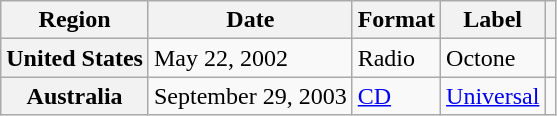<table class="wikitable plainrowheaders">
<tr>
<th scope="col">Region</th>
<th scope="col">Date</th>
<th scope="col">Format</th>
<th scope="col">Label</th>
<th scope="col"></th>
</tr>
<tr>
<th scope="row">United States</th>
<td>May 22, 2002</td>
<td>Radio</td>
<td>Octone</td>
<td></td>
</tr>
<tr>
<th scope="row">Australia</th>
<td>September 29, 2003</td>
<td><a href='#'>CD</a></td>
<td><a href='#'>Universal</a></td>
<td></td>
</tr>
</table>
